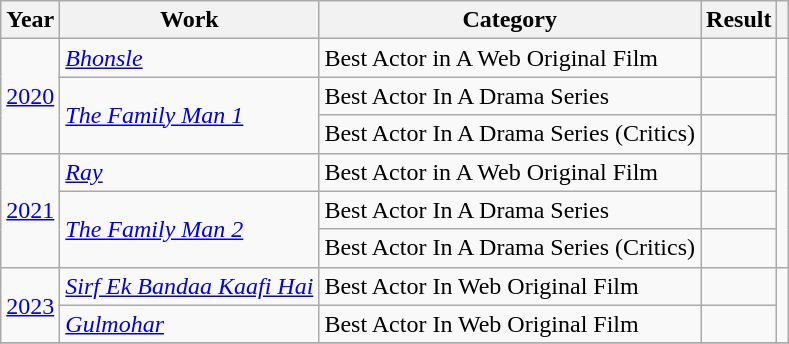<table class="wikitable sortable"⁣>
<tr ⁣>
<th>Year⁣</th>
<th>Work⁣</th>
<th>Category⁣</th>
<th>Result⁣</th>
<th class="unsortable">⁣</th>
</tr>
<tr>
<td rowspan="3"><a href='#'>2020</a></td>
<td><em><a href='#'>Bhonsle</a></em></td>
<td>Best Actor in A Web Original Film</td>
<td></td>
<td ⁣ rowspan="3"></td>
</tr>
<tr>
<td rowspan="2"><em><a href='#'>The Family Man 1</a></em>⁣</td>
<td>Best Actor In A Drama Series</td>
<td></td>
</tr>
<tr>
<td>Best Actor In A Drama Series (Critics)⁣</td>
<td>⁣</td>
</tr>
<tr>
<td rowspan="3"><a href='#'>2021</a></td>
<td><em><a href='#'>Ray</a></em>⁣</td>
<td>Best Actor in A Web Original Film⁣</td>
<td></td>
<td ⁣ rowspan="3"></td>
</tr>
<tr>
<td rowspan="2"><em><a href='#'>The Family Man
2</a></em>⁣</td>
<td>Best Actor In A Drama Series</td>
<td></td>
</tr>
<tr>
<td>Best Actor In A Drama Series (Critics)⁣</td>
<td>⁣</td>
</tr>
<tr>
<td rowspan="2"><a href='#'>2023</a></td>
<td><em><a href='#'>Sirf Ek Bandaa Kaafi Hai</a></em>⁣</td>
<td>Best Actor In Web Original Film</td>
<td></td>
<td rowspan="2"></td>
</tr>
<tr>
<td><em><a href='#'>Gulmohar</a></em></td>
<td>Best Actor In Web Original Film</td>
<td>⁣</td>
</tr>
<tr>
</tr>
</table>
